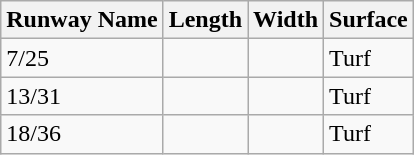<table class="wikitable">
<tr>
<th>Runway Name</th>
<th>Length</th>
<th>Width</th>
<th>Surface</th>
</tr>
<tr>
<td>7/25</td>
<td></td>
<td></td>
<td>Turf</td>
</tr>
<tr>
<td>13/31</td>
<td></td>
<td></td>
<td>Turf</td>
</tr>
<tr>
<td>18/36</td>
<td></td>
<td></td>
<td>Turf</td>
</tr>
</table>
